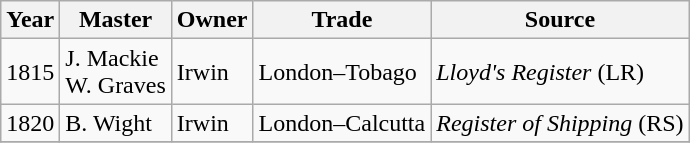<table class="sortable wikitable">
<tr>
<th>Year</th>
<th>Master</th>
<th>Owner</th>
<th>Trade</th>
<th>Source</th>
</tr>
<tr>
<td>1815</td>
<td>J. Mackie<br>W. Graves</td>
<td>Irwin</td>
<td>London–Tobago</td>
<td><em>Lloyd's Register</em> (LR)</td>
</tr>
<tr>
<td>1820</td>
<td>B. Wight</td>
<td>Irwin</td>
<td>London–Calcutta</td>
<td><em>Register of Shipping</em> (RS)</td>
</tr>
<tr>
</tr>
</table>
